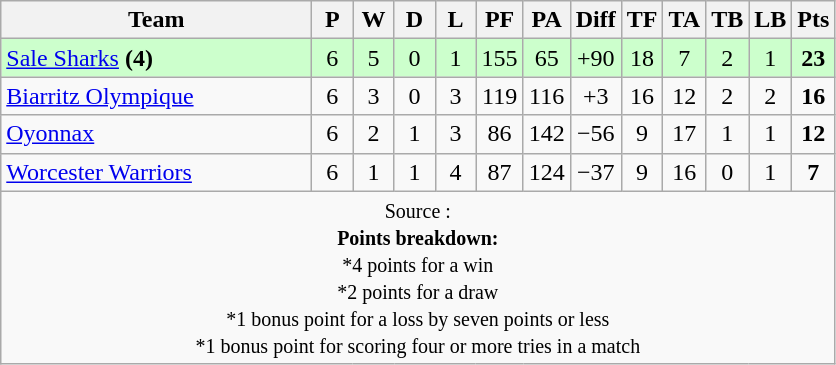<table class="wikitable" style="text-align: center;">
<tr>
<th style="width:200px;">Team</th>
<th width="20">P</th>
<th width="20">W</th>
<th width="20">D</th>
<th width="20">L</th>
<th width="20">PF</th>
<th width="20">PA</th>
<th width="20">Diff</th>
<th width="20">TF</th>
<th width="20">TA</th>
<th width="20">TB</th>
<th width="20">LB</th>
<th width="20">Pts</th>
</tr>
<tr bgcolor="#ccffcc">
<td align=left> <a href='#'>Sale Sharks</a> <strong>(4)</strong></td>
<td>6</td>
<td>5</td>
<td>0</td>
<td>1</td>
<td>155</td>
<td>65</td>
<td>+90</td>
<td>18</td>
<td>7</td>
<td>2</td>
<td>1</td>
<td><strong>23</strong></td>
</tr>
<tr>
<td align=left> <a href='#'>Biarritz Olympique</a></td>
<td>6</td>
<td>3</td>
<td>0</td>
<td>3</td>
<td>119</td>
<td>116</td>
<td>+3</td>
<td>16</td>
<td>12</td>
<td>2</td>
<td>2</td>
<td><strong>16</strong></td>
</tr>
<tr>
<td align=left> <a href='#'>Oyonnax</a></td>
<td>6</td>
<td>2</td>
<td>1</td>
<td>3</td>
<td>86</td>
<td>142</td>
<td>−56</td>
<td>9</td>
<td>17</td>
<td>1</td>
<td>1</td>
<td><strong>12</strong></td>
</tr>
<tr>
<td align=left> <a href='#'>Worcester Warriors</a></td>
<td>6</td>
<td>1</td>
<td>1</td>
<td>4</td>
<td>87</td>
<td>124</td>
<td>−37</td>
<td>9</td>
<td>16</td>
<td>0</td>
<td>1</td>
<td><strong>7</strong></td>
</tr>
<tr |align=left|>
<td colspan="14" style="border:0px"><small>Source : <br><strong>Points breakdown:</strong><br>*4 points for a win<br>*2 points for a draw<br>*1 bonus point for a loss by seven points or less<br>*1 bonus point for scoring four or more tries in a match</small></td>
</tr>
</table>
